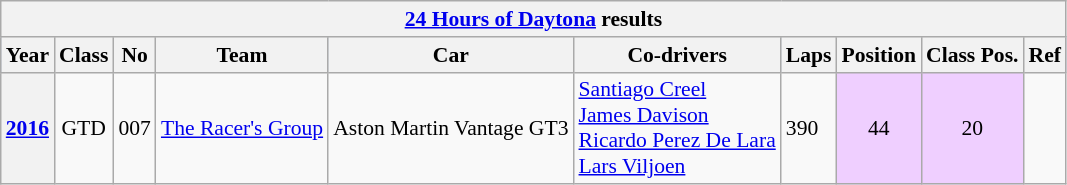<table class="wikitable" style="font-size:90%">
<tr>
<th colspan=45><a href='#'>24 Hours of Daytona</a> results</th>
</tr>
<tr style="background:#abbbdd;">
<th>Year</th>
<th>Class</th>
<th>No</th>
<th>Team</th>
<th>Car</th>
<th>Co-drivers</th>
<th>Laps</th>
<th>Position</th>
<th>Class Pos.</th>
<th>Ref</th>
</tr>
<tr>
<th><a href='#'>2016</a></th>
<td align=center>GTD</td>
<td align=center>007</td>
<td> <a href='#'>The Racer's Group</a></td>
<td>Aston Martin Vantage GT3</td>
<td> <a href='#'>Santiago Creel</a><br> <a href='#'>James Davison</a><br> <a href='#'>Ricardo Perez De Lara</a><br> <a href='#'>Lars Viljoen</a></td>
<td>390</td>
<td style="background:#EFCFFF;" align=center>44 </td>
<td style="background:#EFCFFF;" align=center>20 </td>
<td align=center></td>
</tr>
</table>
